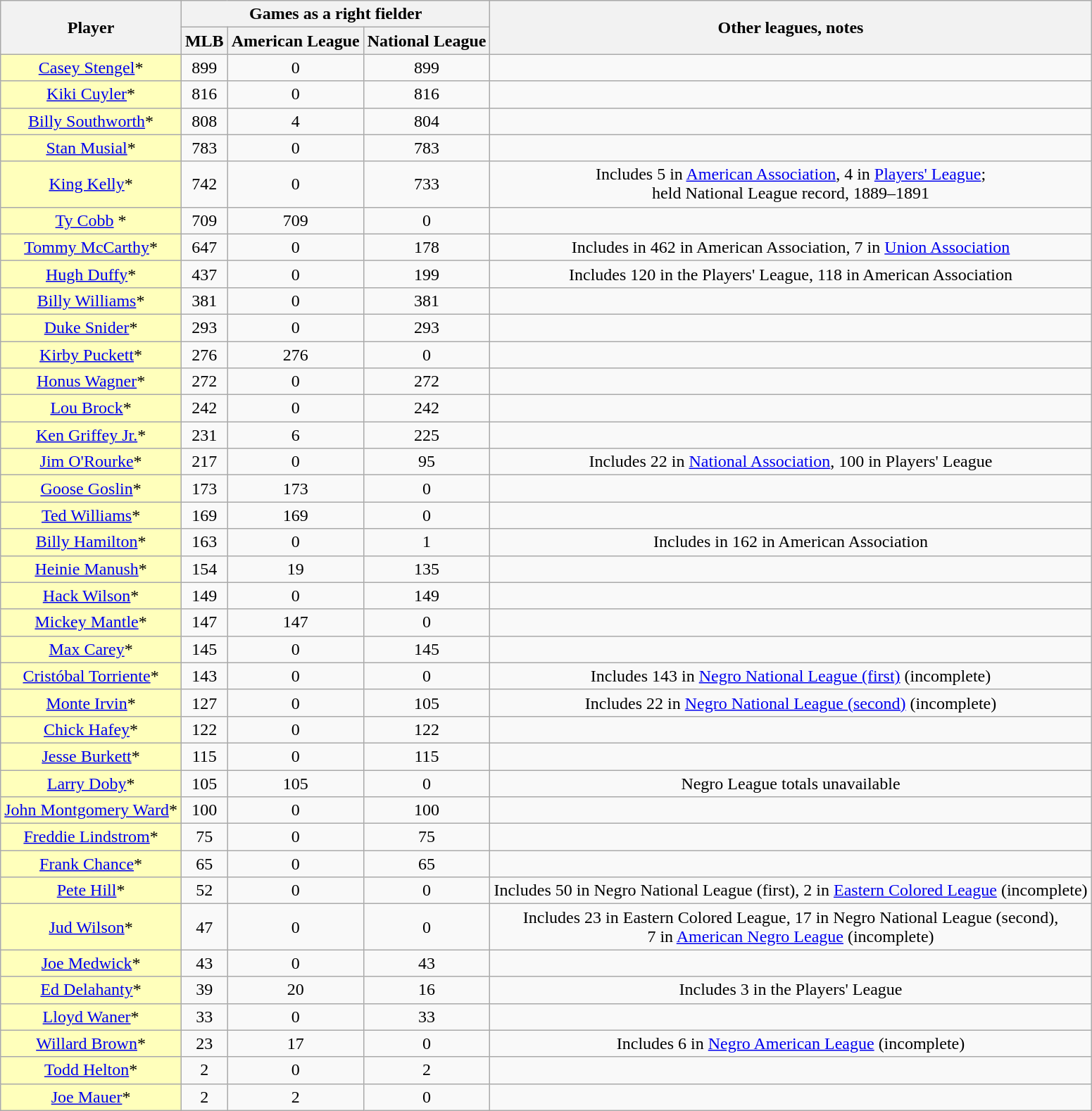<table class="wikitable sortable" style="text-align:center">
<tr style="white-space:nowrap;">
<th rowspan=2 scope="col">Player</th>
<th colspan=3>Games as a right fielder</th>
<th rowspan=2>Other leagues, notes</th>
</tr>
<tr>
<th>MLB</th>
<th>American League</th>
<th>National League</th>
</tr>
<tr>
<td style="background:#ffffbb;"><a href='#'>Casey Stengel</a>*</td>
<td>899</td>
<td>0</td>
<td>899</td>
<td></td>
</tr>
<tr>
<td style="background:#ffffbb;"><a href='#'>Kiki Cuyler</a>*</td>
<td>816</td>
<td>0</td>
<td>816</td>
<td></td>
</tr>
<tr>
<td style="background:#ffffbb;"><a href='#'>Billy Southworth</a>*</td>
<td>808</td>
<td>4</td>
<td>804</td>
<td></td>
</tr>
<tr>
<td style="background:#ffffbb;"><a href='#'>Stan Musial</a>*</td>
<td>783</td>
<td>0</td>
<td>783</td>
<td></td>
</tr>
<tr>
<td style="background:#ffffbb;"><a href='#'>King Kelly</a>* </td>
<td>742</td>
<td>0</td>
<td>733</td>
<td>Includes 5 in <a href='#'>American Association</a>, 4 in <a href='#'>Players' League</a>; <br>held National League record, 1889–1891</td>
</tr>
<tr>
<td style="background:#ffffbb;"><a href='#'>Ty Cobb</a> *</td>
<td>709</td>
<td>709</td>
<td>0</td>
<td></td>
</tr>
<tr>
<td style="background:#ffffbb;"><a href='#'>Tommy McCarthy</a>* </td>
<td>647</td>
<td>0</td>
<td>178</td>
<td>Includes in 462 in American Association, 7 in <a href='#'>Union Association</a></td>
</tr>
<tr>
<td style="background:#ffffbb;"><a href='#'>Hugh Duffy</a>* </td>
<td>437</td>
<td>0</td>
<td>199</td>
<td>Includes 120 in the Players' League, 118 in American Association</td>
</tr>
<tr>
<td style="background:#ffffbb;"><a href='#'>Billy Williams</a>*</td>
<td>381</td>
<td>0</td>
<td>381</td>
<td></td>
</tr>
<tr>
<td style="background:#ffffbb;"><a href='#'>Duke Snider</a>*</td>
<td>293</td>
<td>0</td>
<td>293</td>
<td></td>
</tr>
<tr>
<td style="background:#ffffbb;"><a href='#'>Kirby Puckett</a>*</td>
<td>276</td>
<td>276</td>
<td>0</td>
<td></td>
</tr>
<tr>
<td style="background:#ffffbb;"><a href='#'>Honus Wagner</a>* </td>
<td>272</td>
<td>0</td>
<td>272</td>
<td></td>
</tr>
<tr>
<td style="background:#ffffbb;"><a href='#'>Lou Brock</a>*</td>
<td>242</td>
<td>0</td>
<td>242</td>
<td></td>
</tr>
<tr>
<td style="background:#ffffbb;"><a href='#'>Ken Griffey Jr.</a>*</td>
<td>231</td>
<td>6</td>
<td>225</td>
<td></td>
</tr>
<tr>
<td style="background:#ffffbb;"><a href='#'>Jim O'Rourke</a>* </td>
<td>217</td>
<td>0</td>
<td>95</td>
<td>Includes 22 in <a href='#'>National Association</a>, 100 in Players' League</td>
</tr>
<tr>
<td style="background:#ffffbb;"><a href='#'>Goose Goslin</a>*</td>
<td>173</td>
<td>173</td>
<td>0</td>
<td></td>
</tr>
<tr>
<td style="background:#ffffbb;"><a href='#'>Ted Williams</a>*</td>
<td>169</td>
<td>169</td>
<td>0</td>
<td></td>
</tr>
<tr>
<td style="background:#ffffbb;"><a href='#'>Billy Hamilton</a>* </td>
<td>163</td>
<td>0</td>
<td>1</td>
<td>Includes in 162 in American Association</td>
</tr>
<tr>
<td style="background:#ffffbb;"><a href='#'>Heinie Manush</a>*</td>
<td>154</td>
<td>19</td>
<td>135</td>
<td></td>
</tr>
<tr>
<td style="background:#ffffbb;"><a href='#'>Hack Wilson</a>*</td>
<td>149</td>
<td>0</td>
<td>149</td>
<td></td>
</tr>
<tr>
<td style="background:#ffffbb;"><a href='#'>Mickey Mantle</a>*</td>
<td>147</td>
<td>147</td>
<td>0</td>
<td></td>
</tr>
<tr>
<td style="background:#ffffbb;"><a href='#'>Max Carey</a>*</td>
<td>145</td>
<td>0</td>
<td>145</td>
<td></td>
</tr>
<tr>
<td style="background:#ffffbb;"><a href='#'>Cristóbal Torriente</a>*</td>
<td>143</td>
<td>0</td>
<td>0</td>
<td>Includes 143 in <a href='#'>Negro National League (first)</a> (incomplete)</td>
</tr>
<tr>
<td style="background:#ffffbb;"><a href='#'>Monte Irvin</a>*</td>
<td>127</td>
<td>0</td>
<td>105</td>
<td>Includes 22 in <a href='#'>Negro National League (second)</a> (incomplete)</td>
</tr>
<tr>
<td style="background:#ffffbb;"><a href='#'>Chick Hafey</a>*</td>
<td>122</td>
<td>0</td>
<td>122</td>
<td></td>
</tr>
<tr>
<td style="background:#ffffbb;"><a href='#'>Jesse Burkett</a>* </td>
<td>115</td>
<td>0</td>
<td>115</td>
<td></td>
</tr>
<tr>
<td style="background:#ffffbb;"><a href='#'>Larry Doby</a>*</td>
<td>105</td>
<td>105</td>
<td>0</td>
<td>Negro League totals unavailable</td>
</tr>
<tr>
<td style="background:#ffffbb;"><a href='#'>John Montgomery Ward</a>* </td>
<td>100</td>
<td>0</td>
<td>100</td>
<td></td>
</tr>
<tr>
<td style="background:#ffffbb;"><a href='#'>Freddie Lindstrom</a>*</td>
<td>75</td>
<td>0</td>
<td>75</td>
<td></td>
</tr>
<tr>
<td style="background:#ffffbb;"><a href='#'>Frank Chance</a>* </td>
<td>65</td>
<td>0</td>
<td>65</td>
<td></td>
</tr>
<tr>
<td style="background:#ffffbb;"><a href='#'>Pete Hill</a>*</td>
<td>52</td>
<td>0</td>
<td>0</td>
<td>Includes 50 in Negro National League (first), 2 in <a href='#'>Eastern Colored League</a> (incomplete)</td>
</tr>
<tr>
<td style="background:#ffffbb;"><a href='#'>Jud Wilson</a>*</td>
<td>47</td>
<td>0</td>
<td>0</td>
<td>Includes 23 in Eastern Colored League, 17 in Negro National League (second), <br>7 in <a href='#'>American Negro League</a> (incomplete)</td>
</tr>
<tr>
<td style="background:#ffffbb;"><a href='#'>Joe Medwick</a>*</td>
<td>43</td>
<td>0</td>
<td>43</td>
<td></td>
</tr>
<tr>
<td style="background:#ffffbb;"><a href='#'>Ed Delahanty</a>* </td>
<td>39</td>
<td>20</td>
<td>16</td>
<td>Includes 3 in the Players' League</td>
</tr>
<tr>
<td style="background:#ffffbb;"><a href='#'>Lloyd Waner</a>*</td>
<td>33</td>
<td>0</td>
<td>33</td>
<td></td>
</tr>
<tr>
<td style="background:#ffffbb;"><a href='#'>Willard Brown</a>*</td>
<td>23</td>
<td>17</td>
<td>0</td>
<td>Includes 6 in <a href='#'>Negro American League</a> (incomplete)</td>
</tr>
<tr>
<td style="background:#ffffbb;"><a href='#'>Todd Helton</a>*</td>
<td>2</td>
<td>0</td>
<td>2</td>
<td></td>
</tr>
<tr>
<td style="background:#ffffbb;"><a href='#'>Joe Mauer</a>*</td>
<td>2</td>
<td>2</td>
<td>0</td>
<td></td>
</tr>
</table>
